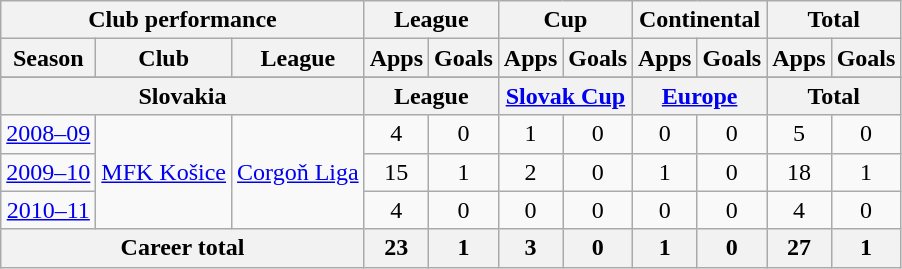<table class="wikitable" style="text-align:center">
<tr>
<th colspan=3>Club performance</th>
<th colspan=2>League</th>
<th colspan=2>Cup</th>
<th colspan=2>Continental</th>
<th colspan=2>Total</th>
</tr>
<tr>
<th>Season</th>
<th>Club</th>
<th>League</th>
<th>Apps</th>
<th>Goals</th>
<th>Apps</th>
<th>Goals</th>
<th>Apps</th>
<th>Goals</th>
<th>Apps</th>
<th>Goals</th>
</tr>
<tr>
</tr>
<tr>
<th colspan=3>Slovakia</th>
<th colspan=2>League</th>
<th colspan=2><a href='#'>Slovak Cup</a></th>
<th colspan=2><a href='#'>Europe</a></th>
<th colspan=2>Total</th>
</tr>
<tr>
<td><a href='#'>2008–09</a></td>
<td rowspan="3"><a href='#'>MFK Košice</a></td>
<td rowspan="3"><a href='#'>Corgoň Liga</a></td>
<td>4</td>
<td>0</td>
<td>1</td>
<td>0</td>
<td>0</td>
<td>0</td>
<td>5</td>
<td>0</td>
</tr>
<tr>
<td><a href='#'>2009–10</a></td>
<td>15</td>
<td>1</td>
<td>2</td>
<td>0</td>
<td>1</td>
<td>0</td>
<td>18</td>
<td>1</td>
</tr>
<tr>
<td><a href='#'>2010–11</a></td>
<td>4</td>
<td>0</td>
<td>0</td>
<td>0</td>
<td>0</td>
<td>0</td>
<td>4</td>
<td>0</td>
</tr>
<tr>
<th colspan=3>Career total</th>
<th>23</th>
<th>1</th>
<th>3</th>
<th>0</th>
<th>1</th>
<th>0</th>
<th>27</th>
<th>1</th>
</tr>
</table>
